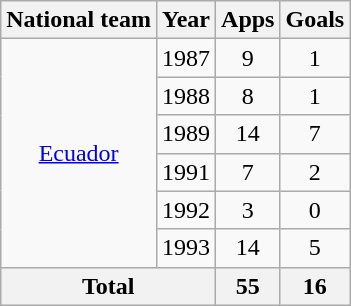<table class="wikitable" style="text-align:center">
<tr>
<th>National team</th>
<th>Year</th>
<th>Apps</th>
<th>Goals</th>
</tr>
<tr>
<td rowspan="6"><a href='#'>Ecuador</a></td>
<td>1987</td>
<td>9</td>
<td>1</td>
</tr>
<tr>
<td>1988</td>
<td>8</td>
<td>1</td>
</tr>
<tr>
<td>1989</td>
<td>14</td>
<td>7</td>
</tr>
<tr>
<td>1991</td>
<td>7</td>
<td>2</td>
</tr>
<tr>
<td>1992</td>
<td>3</td>
<td>0</td>
</tr>
<tr>
<td>1993</td>
<td>14</td>
<td>5</td>
</tr>
<tr>
<th colspan="2">Total</th>
<th>55</th>
<th>16</th>
</tr>
</table>
